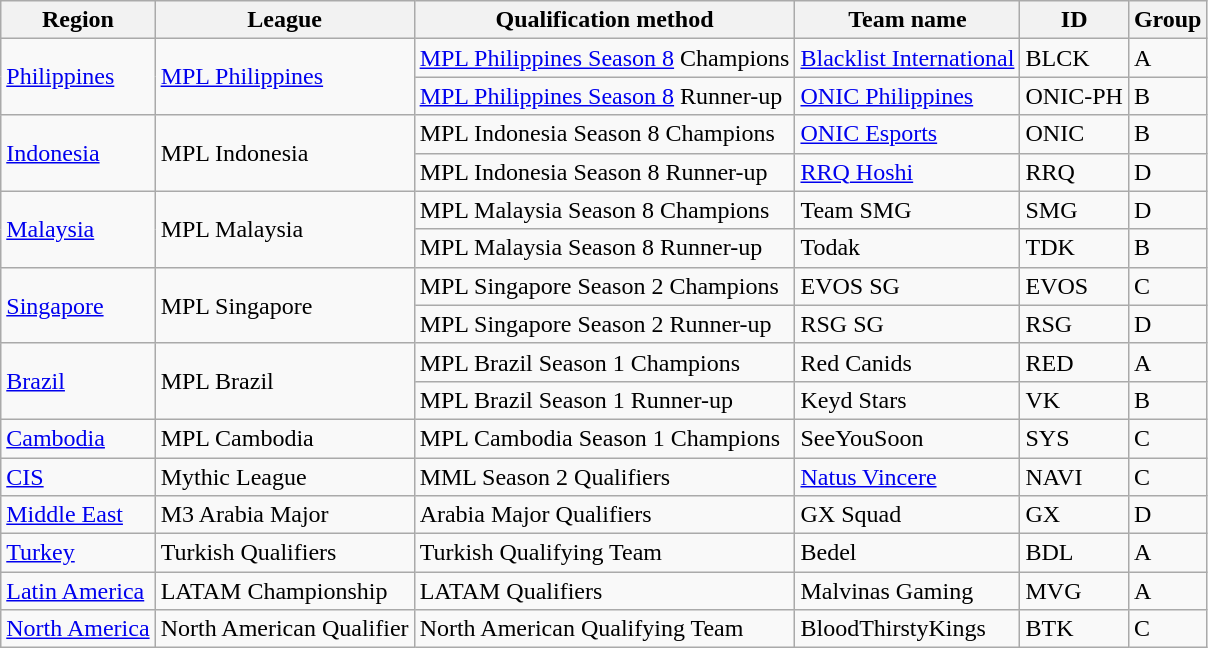<table class="wikitable sortable">
<tr>
<th>Region</th>
<th>League</th>
<th>Qualification method</th>
<th>Team name</th>
<th>ID</th>
<th>Group</th>
</tr>
<tr>
<td rowspan="2"><a href='#'>Philippines</a></td>
<td rowspan="2"><a href='#'>MPL Philippines</a></td>
<td><a href='#'>MPL Philippines Season 8</a> Champions</td>
<td> <a href='#'>Blacklist International</a></td>
<td>BLCK</td>
<td>A</td>
</tr>
<tr>
<td><a href='#'>MPL Philippines Season 8</a> Runner-up</td>
<td> <a href='#'>ONIC Philippines</a></td>
<td>ONIC-PH</td>
<td>B</td>
</tr>
<tr>
<td rowspan="2"><a href='#'>Indonesia</a></td>
<td rowspan="2">MPL Indonesia</td>
<td>MPL Indonesia Season 8 Champions</td>
<td> <a href='#'>ONIC Esports</a></td>
<td>ONIC</td>
<td>B</td>
</tr>
<tr>
<td>MPL Indonesia Season 8 Runner-up</td>
<td> <a href='#'>RRQ Hoshi</a></td>
<td>RRQ</td>
<td>D</td>
</tr>
<tr>
<td rowspan="2"><a href='#'>Malaysia</a></td>
<td rowspan="2">MPL Malaysia</td>
<td>MPL Malaysia Season 8 Champions</td>
<td> Team SMG</td>
<td>SMG</td>
<td>D</td>
</tr>
<tr>
<td>MPL Malaysia Season 8 Runner-up</td>
<td> Todak</td>
<td>TDK</td>
<td>B</td>
</tr>
<tr>
<td rowspan="2"><a href='#'>Singapore</a></td>
<td rowspan="2">MPL Singapore</td>
<td>MPL Singapore Season 2 Champions</td>
<td> EVOS SG</td>
<td>EVOS</td>
<td>C</td>
</tr>
<tr>
<td>MPL Singapore Season 2 Runner-up</td>
<td> RSG SG</td>
<td>RSG</td>
<td>D</td>
</tr>
<tr>
<td rowspan="2"><a href='#'>Brazil</a></td>
<td rowspan="2">MPL Brazil</td>
<td>MPL Brazil Season 1 Champions</td>
<td> Red Canids</td>
<td>RED</td>
<td>A</td>
</tr>
<tr>
<td>MPL Brazil Season 1 Runner-up</td>
<td> Keyd Stars</td>
<td>VK</td>
<td>B</td>
</tr>
<tr>
<td><a href='#'>Cambodia</a></td>
<td>MPL Cambodia</td>
<td>MPL Cambodia Season 1 Champions</td>
<td> SeeYouSoon</td>
<td>SYS</td>
<td>C</td>
</tr>
<tr>
<td><a href='#'>CIS</a></td>
<td>Mythic League</td>
<td>MML Season 2 Qualifiers</td>
<td> <a href='#'>Natus Vincere</a></td>
<td>NAVI</td>
<td>C</td>
</tr>
<tr>
<td><a href='#'>Middle East</a></td>
<td>M3 Arabia Major</td>
<td>Arabia Major Qualifiers</td>
<td> GX Squad</td>
<td>GX</td>
<td>D</td>
</tr>
<tr>
<td><a href='#'>Turkey</a></td>
<td>Turkish Qualifiers</td>
<td>Turkish Qualifying Team</td>
<td> Bedel</td>
<td>BDL</td>
<td>A</td>
</tr>
<tr>
<td><a href='#'>Latin America</a></td>
<td>LATAM Championship</td>
<td>LATAM Qualifiers</td>
<td> Malvinas Gaming</td>
<td>MVG</td>
<td>A</td>
</tr>
<tr>
<td><a href='#'>North America</a></td>
<td>North American Qualifier</td>
<td>North American Qualifying Team</td>
<td> BloodThirstyKings</td>
<td>BTK</td>
<td>C</td>
</tr>
</table>
